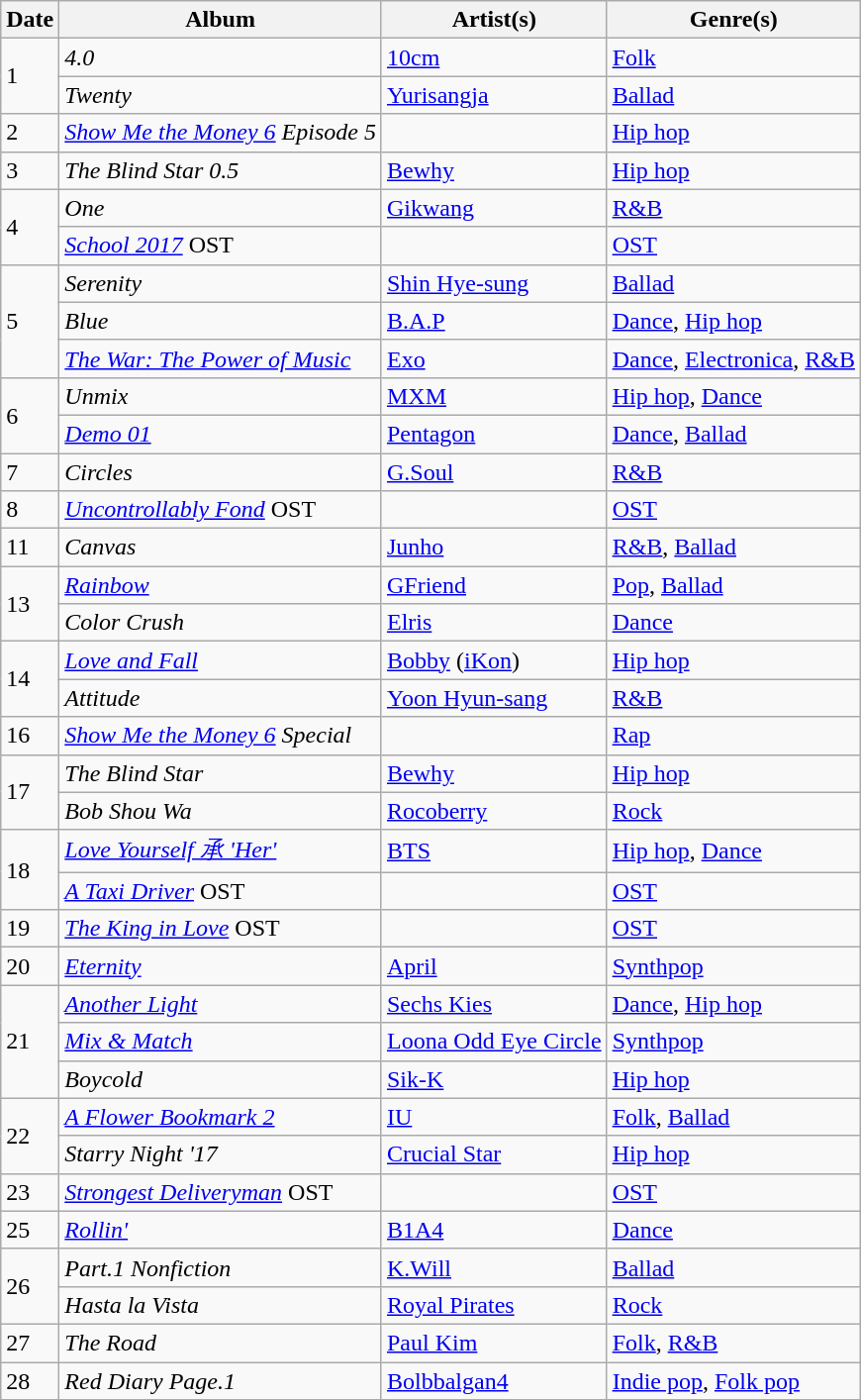<table class="wikitable">
<tr>
<th>Date</th>
<th>Album</th>
<th>Artist(s)</th>
<th>Genre(s)</th>
</tr>
<tr>
<td rowspan="2">1</td>
<td><em>4.0</em></td>
<td><a href='#'>10cm</a></td>
<td><a href='#'>Folk</a></td>
</tr>
<tr>
<td><em>Twenty</em></td>
<td><a href='#'>Yurisangja</a></td>
<td><a href='#'>Ballad</a></td>
</tr>
<tr>
<td>2</td>
<td><em><a href='#'>Show Me the Money 6</a> Episode 5</em></td>
<td></td>
<td><a href='#'>Hip hop</a></td>
</tr>
<tr>
<td>3</td>
<td><em>The Blind Star 0.5</em></td>
<td><a href='#'>Bewhy</a></td>
<td><a href='#'>Hip hop</a></td>
</tr>
<tr>
<td rowspan="2">4</td>
<td><em>One</em></td>
<td><a href='#'>Gikwang</a></td>
<td><a href='#'>R&B</a></td>
</tr>
<tr>
<td><em><a href='#'>School 2017</a></em> OST</td>
<td></td>
<td><a href='#'>OST</a></td>
</tr>
<tr>
<td rowspan="3">5</td>
<td><em>Serenity</em></td>
<td><a href='#'>Shin Hye-sung</a></td>
<td><a href='#'>Ballad</a></td>
</tr>
<tr>
<td><em>Blue</em></td>
<td><a href='#'>B.A.P</a></td>
<td><a href='#'>Dance</a>, <a href='#'>Hip hop</a></td>
</tr>
<tr>
<td><em><a href='#'>The War: The Power of Music</a></em></td>
<td><a href='#'>Exo</a></td>
<td><a href='#'>Dance</a>, <a href='#'>Electronica</a>, <a href='#'>R&B</a></td>
</tr>
<tr>
<td rowspan="2">6</td>
<td><em>Unmix</em></td>
<td><a href='#'>MXM</a></td>
<td><a href='#'>Hip hop</a>, <a href='#'>Dance</a></td>
</tr>
<tr>
<td><em><a href='#'>Demo 01</a></em></td>
<td><a href='#'>Pentagon</a></td>
<td><a href='#'>Dance</a>, <a href='#'>Ballad</a></td>
</tr>
<tr>
<td>7</td>
<td><em>Circles</em></td>
<td><a href='#'>G.Soul</a></td>
<td><a href='#'>R&B</a></td>
</tr>
<tr>
<td>8</td>
<td><em><a href='#'>Uncontrollably Fond</a></em> OST</td>
<td></td>
<td><a href='#'>OST</a></td>
</tr>
<tr>
<td>11</td>
<td><em>Canvas</em></td>
<td><a href='#'>Junho</a></td>
<td><a href='#'>R&B</a>, <a href='#'>Ballad</a></td>
</tr>
<tr>
<td rowspan="2">13</td>
<td><em><a href='#'>Rainbow</a></em></td>
<td><a href='#'>GFriend</a></td>
<td><a href='#'>Pop</a>, <a href='#'>Ballad</a></td>
</tr>
<tr>
<td><em>Color Crush</em></td>
<td><a href='#'>Elris</a></td>
<td><a href='#'>Dance</a></td>
</tr>
<tr>
<td rowspan="2">14</td>
<td><em><a href='#'>Love and Fall</a></em></td>
<td><a href='#'>Bobby</a> (<a href='#'>iKon</a>)</td>
<td><a href='#'>Hip hop</a></td>
</tr>
<tr>
<td><em>Attitude</em></td>
<td><a href='#'>Yoon Hyun-sang</a></td>
<td><a href='#'>R&B</a></td>
</tr>
<tr>
<td>16</td>
<td><em><a href='#'>Show Me the Money 6</a> Special</em></td>
<td></td>
<td><a href='#'>Rap</a></td>
</tr>
<tr>
<td rowspan="2">17</td>
<td><em>The Blind Star</em></td>
<td><a href='#'>Bewhy</a></td>
<td><a href='#'>Hip hop</a></td>
</tr>
<tr>
<td><em>Bob Shou Wa</em></td>
<td><a href='#'>Rocoberry</a></td>
<td><a href='#'>Rock</a></td>
</tr>
<tr>
<td rowspan="2">18</td>
<td><em><a href='#'>Love Yourself 承 'Her'</a></em></td>
<td><a href='#'>BTS</a></td>
<td><a href='#'>Hip hop</a>, <a href='#'>Dance</a></td>
</tr>
<tr>
<td><em><a href='#'>A Taxi Driver</a></em> OST</td>
<td></td>
<td><a href='#'>OST</a></td>
</tr>
<tr>
<td>19</td>
<td><em><a href='#'>The King in Love</a></em> OST</td>
<td></td>
<td><a href='#'>OST</a></td>
</tr>
<tr>
<td>20</td>
<td><em><a href='#'>Eternity</a></em></td>
<td><a href='#'>April</a></td>
<td><a href='#'>Synthpop</a></td>
</tr>
<tr>
<td rowspan="3">21</td>
<td><em><a href='#'>Another Light</a></em></td>
<td><a href='#'>Sechs Kies</a></td>
<td><a href='#'>Dance</a>, <a href='#'>Hip hop</a></td>
</tr>
<tr>
<td><em><a href='#'>Mix & Match</a></em></td>
<td><a href='#'>Loona Odd Eye Circle</a></td>
<td><a href='#'>Synthpop</a></td>
</tr>
<tr>
<td><em>Boycold</em></td>
<td><a href='#'>Sik-K</a></td>
<td><a href='#'>Hip hop</a></td>
</tr>
<tr>
<td rowspan="2">22</td>
<td><em><a href='#'>A Flower Bookmark 2</a></em></td>
<td><a href='#'>IU</a></td>
<td><a href='#'>Folk</a>, <a href='#'>Ballad</a></td>
</tr>
<tr>
<td><em>Starry Night '17</em></td>
<td><a href='#'>Crucial Star</a></td>
<td><a href='#'>Hip hop</a></td>
</tr>
<tr>
<td>23</td>
<td><em><a href='#'>Strongest Deliveryman</a></em> OST</td>
<td></td>
<td><a href='#'>OST</a></td>
</tr>
<tr>
<td>25</td>
<td><em><a href='#'>Rollin'</a></em></td>
<td><a href='#'>B1A4</a></td>
<td><a href='#'>Dance</a></td>
</tr>
<tr>
<td rowspan="2">26</td>
<td><em>Part.1 Nonfiction</em></td>
<td><a href='#'>K.Will</a></td>
<td><a href='#'>Ballad</a></td>
</tr>
<tr>
<td><em>Hasta la Vista</em></td>
<td><a href='#'>Royal Pirates</a></td>
<td><a href='#'>Rock</a></td>
</tr>
<tr>
<td>27</td>
<td><em>The Road</em></td>
<td><a href='#'>Paul Kim</a></td>
<td><a href='#'>Folk</a>, <a href='#'>R&B</a></td>
</tr>
<tr>
<td>28</td>
<td><em>Red Diary Page.1</em></td>
<td><a href='#'>Bolbbalgan4</a></td>
<td><a href='#'>Indie pop</a>, <a href='#'>Folk pop</a></td>
</tr>
<tr>
</tr>
</table>
